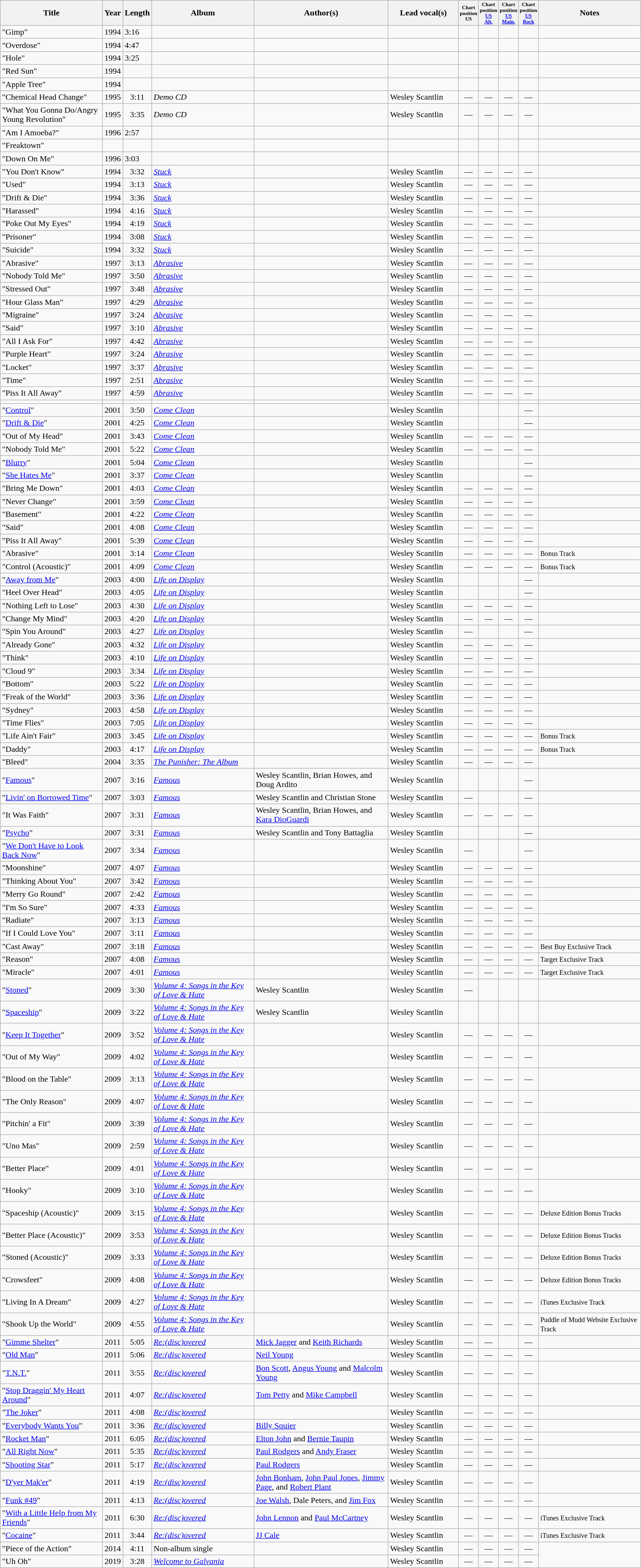<table class="wikitable sortable">
<tr>
<th style="width:16%">Title</th>
<th>Year</th>
<th>Length</th>
<th style="width:16%">Album</th>
<th style="width:21%">Author(s)</th>
<th style="width:11%">Lead vocal(s)</th>
<th style="font-size:x-small">Chart position US</th>
<th style="font-size:x-small">Chart position <a href='#'>US<br>Alt.</a></th>
<th style="font-size:x-small">Chart position <a href='#'>US<br>Main.</a></th>
<th style="font-size:x-small">Chart position <a href='#'>US<br>Rock</a></th>
<th style="width:16%">Notes</th>
</tr>
<tr>
<td>"Gimp"</td>
<td>1994</td>
<td>3:16</td>
<td></td>
<td></td>
<td></td>
<td></td>
<td></td>
<td></td>
<td></td>
<td></td>
</tr>
<tr>
<td>"Overdose"</td>
<td>1994</td>
<td>4:47</td>
<td></td>
<td></td>
<td></td>
<td></td>
<td></td>
<td></td>
<td></td>
<td></td>
</tr>
<tr>
<td>"Hole"</td>
<td>1994</td>
<td>3:25</td>
<td></td>
<td></td>
<td></td>
<td></td>
<td></td>
<td></td>
<td></td>
<td></td>
</tr>
<tr>
<td>"Red Sun"</td>
<td>1994</td>
<td></td>
<td></td>
<td></td>
<td></td>
<td></td>
<td></td>
<td></td>
<td></td>
<td></td>
</tr>
<tr>
<td>"Apple Tree"</td>
<td>1994</td>
<td></td>
<td></td>
<td></td>
<td></td>
<td></td>
<td></td>
<td></td>
<td></td>
<td></td>
</tr>
<tr>
<td>"Chemical Head Change"</td>
<td align=center>1995</td>
<td align=center>3:11</td>
<td><em>Demo CD</em></td>
<td></td>
<td>Wesley Scantlin</td>
<td align=center>—</td>
<td align=center>—</td>
<td align=center>—</td>
<td align=center>—</td>
<td></td>
</tr>
<tr>
<td>"What You Gonna Do/Angry Young Revolution"</td>
<td align=center>1995</td>
<td align=center>3:35</td>
<td><em>Demo CD</em></td>
<td></td>
<td>Wesley Scantlin</td>
<td align=center>—</td>
<td align=center>—</td>
<td align=center>—</td>
<td align=center>—</td>
<td></td>
</tr>
<tr>
<td>"Am I Amoeba?"</td>
<td>1996</td>
<td>2:57</td>
<td></td>
<td></td>
<td></td>
<td></td>
<td></td>
<td></td>
<td></td>
<td></td>
</tr>
<tr>
<td>"Freaktown"</td>
<td></td>
<td></td>
<td></td>
<td></td>
<td></td>
<td></td>
<td></td>
<td></td>
<td></td>
<td></td>
</tr>
<tr>
<td>"Down On Me"</td>
<td>1996</td>
<td>3:03</td>
<td></td>
<td></td>
<td></td>
<td></td>
<td></td>
<td></td>
<td></td>
<td></td>
</tr>
<tr>
<td>"You Don't Know"</td>
<td align=center>1994</td>
<td align=center>3:32</td>
<td><em><a href='#'>Stuck</a></em></td>
<td></td>
<td>Wesley Scantlin</td>
<td align=center>—</td>
<td align=center>—</td>
<td align=center>—</td>
<td align=center>—</td>
<td></td>
</tr>
<tr>
<td>"Used"</td>
<td align=center>1994</td>
<td align=center>3:13</td>
<td><em><a href='#'>Stuck</a></em></td>
<td></td>
<td>Wesley Scantlin</td>
<td align=center>—</td>
<td align=center>—</td>
<td align=center>—</td>
<td align=center>—</td>
<td></td>
</tr>
<tr>
<td>"Drift & Die"</td>
<td align=center>1994</td>
<td align=center>3:36</td>
<td><em><a href='#'>Stuck</a></em></td>
<td></td>
<td>Wesley Scantlin</td>
<td align=center>—</td>
<td align=center>—</td>
<td align=center>—</td>
<td align=center>—</td>
<td></td>
</tr>
<tr>
<td>"Harassed"</td>
<td align=center>1994</td>
<td align=center>4:16</td>
<td><em><a href='#'>Stuck</a></em></td>
<td></td>
<td>Wesley Scantlin</td>
<td align=center>—</td>
<td align=center>—</td>
<td align=center>—</td>
<td align=center>—</td>
<td></td>
</tr>
<tr>
<td>"Poke Out My Eyes"</td>
<td align=center>1994</td>
<td align=center>4:19</td>
<td><em><a href='#'>Stuck</a></em></td>
<td></td>
<td>Wesley Scantlin</td>
<td align=center>—</td>
<td align=center>—</td>
<td align=center>—</td>
<td align=center>—</td>
<td></td>
</tr>
<tr>
<td>"Prisoner"</td>
<td align=center>1994</td>
<td align=center>3:08</td>
<td><em><a href='#'>Stuck</a></em></td>
<td></td>
<td>Wesley Scantlin</td>
<td align=center>—</td>
<td align=center>—</td>
<td align=center>—</td>
<td align=center>—</td>
<td></td>
</tr>
<tr>
<td>"Suicide"</td>
<td align=center>1994</td>
<td align=center>3:32</td>
<td><em><a href='#'>Stuck</a></em></td>
<td></td>
<td>Wesley Scantlin</td>
<td align=center>—</td>
<td align=center>—</td>
<td align=center>—</td>
<td align=center>—</td>
<td></td>
</tr>
<tr>
<td>"Abrasive"</td>
<td align=center>1997</td>
<td align=center>3:13</td>
<td><em><a href='#'>Abrasive</a></em></td>
<td></td>
<td>Wesley Scantlin</td>
<td align=center>—</td>
<td align=center>—</td>
<td align=center>—</td>
<td align=center>—</td>
<td></td>
</tr>
<tr>
<td>"Nobody Told Me"</td>
<td align=center>1997</td>
<td align=center>3:50</td>
<td><em><a href='#'>Abrasive</a></em></td>
<td></td>
<td>Wesley Scantlin</td>
<td align=center>—</td>
<td align=center>—</td>
<td align=center>—</td>
<td align=center>—</td>
<td></td>
</tr>
<tr>
<td>"Stressed Out"</td>
<td align=center>1997</td>
<td align=center>3:48</td>
<td><em><a href='#'>Abrasive</a></em></td>
<td></td>
<td>Wesley Scantlin</td>
<td align=center>—</td>
<td align=center>—</td>
<td align=center>—</td>
<td align=center>—</td>
<td></td>
</tr>
<tr>
<td>"Hour Glass Man"</td>
<td align=center>1997</td>
<td align=center>4:29</td>
<td><em><a href='#'>Abrasive</a></em></td>
<td></td>
<td>Wesley Scantlin</td>
<td align=center>—</td>
<td align=center>—</td>
<td align=center>—</td>
<td align=center>—</td>
<td></td>
</tr>
<tr>
<td>"Migraine"</td>
<td align=center>1997</td>
<td align=center>3:24</td>
<td><em><a href='#'>Abrasive</a></em></td>
<td></td>
<td>Wesley Scantlin</td>
<td align=center>—</td>
<td align=center>—</td>
<td align=center>—</td>
<td align=center>—</td>
<td></td>
</tr>
<tr>
<td>"Said"</td>
<td align=center>1997</td>
<td align=center>3:10</td>
<td><em><a href='#'>Abrasive</a></em></td>
<td></td>
<td>Wesley Scantlin</td>
<td align=center>—</td>
<td align=center>—</td>
<td align=center>—</td>
<td align=center>—</td>
<td></td>
</tr>
<tr>
<td>"All I Ask For"</td>
<td align=center>1997</td>
<td align=center>4:42</td>
<td><em><a href='#'>Abrasive</a></em></td>
<td></td>
<td>Wesley Scantlin</td>
<td align=center>—</td>
<td align=center>—</td>
<td align=center>—</td>
<td align=center>—</td>
<td></td>
</tr>
<tr>
<td>"Purple Heart"</td>
<td align=center>1997</td>
<td align=center>3:24</td>
<td><em><a href='#'>Abrasive</a></em></td>
<td></td>
<td>Wesley Scantlin</td>
<td align=center>—</td>
<td align=center>—</td>
<td align=center>—</td>
<td align=center>—</td>
<td></td>
</tr>
<tr>
<td>"Locket"</td>
<td align=center>1997</td>
<td align=center>3:37</td>
<td><em><a href='#'>Abrasive</a></em></td>
<td></td>
<td>Wesley Scantlin</td>
<td align=center>—</td>
<td align=center>—</td>
<td align=center>—</td>
<td align=center>—</td>
<td></td>
</tr>
<tr>
<td>"Time"</td>
<td align=center>1997</td>
<td align=center>2:51</td>
<td><em><a href='#'>Abrasive</a></em></td>
<td></td>
<td>Wesley Scantlin</td>
<td align=center>—</td>
<td align=center>—</td>
<td align=center>—</td>
<td align=center>—</td>
<td></td>
</tr>
<tr>
<td>"Piss It All Away"</td>
<td align=center>1997</td>
<td align=center>4:59</td>
<td><em><a href='#'>Abrasive</a></em></td>
<td></td>
<td>Wesley Scantlin</td>
<td align=center>—</td>
<td align=center>—</td>
<td align=center>—</td>
<td align=center>—</td>
<td></td>
</tr>
<tr>
<td></td>
<td></td>
<td></td>
<td></td>
<td></td>
<td></td>
<td></td>
<td></td>
<td></td>
<td></td>
<td></td>
</tr>
<tr>
<td>"<a href='#'>Control</a>"</td>
<td align=center>2001</td>
<td align=center>3:50</td>
<td><em><a href='#'>Come Clean</a></em></td>
<td></td>
<td>Wesley Scantlin</td>
<td align=center></td>
<td align=center></td>
<td align=center></td>
<td align=center>—</td>
<td></td>
</tr>
<tr>
<td>"<a href='#'>Drift & Die</a>"</td>
<td align=center>2001</td>
<td align=center>4:25</td>
<td><em><a href='#'>Come Clean</a></em></td>
<td></td>
<td>Wesley Scantlin</td>
<td align=center></td>
<td align=center></td>
<td align=center></td>
<td align=center>—</td>
<td></td>
</tr>
<tr>
<td>"Out of My Head"</td>
<td align=center>2001</td>
<td align=center>3:43</td>
<td><em><a href='#'>Come Clean</a></em></td>
<td></td>
<td>Wesley Scantlin</td>
<td align=center>—</td>
<td align=center>—</td>
<td align=center>—</td>
<td align=center>—</td>
<td></td>
</tr>
<tr>
<td>"Nobody Told Me"</td>
<td align=center>2001</td>
<td align=center>5:22</td>
<td><em><a href='#'>Come Clean</a></em></td>
<td></td>
<td>Wesley Scantlin</td>
<td align=center>—</td>
<td align=center>—</td>
<td align=center>—</td>
<td align=center>—</td>
<td></td>
</tr>
<tr>
<td>"<a href='#'>Blurry</a>"</td>
<td align=center>2001</td>
<td align=center>5:04</td>
<td><em><a href='#'>Come Clean</a></em></td>
<td></td>
<td>Wesley Scantlin</td>
<td align=center></td>
<td align=center></td>
<td align=center></td>
<td align=center>—</td>
<td></td>
</tr>
<tr>
<td>"<a href='#'>She Hates Me</a>"</td>
<td align=center>2001</td>
<td align=center>3:37</td>
<td><em><a href='#'>Come Clean</a></em></td>
<td></td>
<td>Wesley Scantlin</td>
<td align=center></td>
<td align=center></td>
<td align=center></td>
<td align=center>—</td>
<td></td>
</tr>
<tr>
<td>"Bring Me Down"</td>
<td align=center>2001</td>
<td align=center>4:03</td>
<td><em><a href='#'>Come Clean</a></em></td>
<td></td>
<td>Wesley Scantlin</td>
<td align=center>—</td>
<td align=center>—</td>
<td align=center>—</td>
<td align=center>—</td>
<td></td>
</tr>
<tr>
<td>"Never Change"</td>
<td align=center>2001</td>
<td align=center>3:59</td>
<td><em><a href='#'>Come Clean</a></em></td>
<td></td>
<td>Wesley Scantlin</td>
<td align=center>—</td>
<td align=center>—</td>
<td align=center>—</td>
<td align=center>—</td>
<td></td>
</tr>
<tr>
<td>"Basement"</td>
<td align=center>2001</td>
<td align=center>4:22</td>
<td><em><a href='#'>Come Clean</a></em></td>
<td></td>
<td>Wesley Scantlin</td>
<td align=center>—</td>
<td align=center>—</td>
<td align=center>—</td>
<td align=center>—</td>
<td></td>
</tr>
<tr>
<td>"Said"</td>
<td align=center>2001</td>
<td align=center>4:08</td>
<td><em><a href='#'>Come Clean</a></em></td>
<td></td>
<td>Wesley Scantlin</td>
<td align=center>—</td>
<td align=center>—</td>
<td align=center>—</td>
<td align=center>—</td>
<td></td>
</tr>
<tr>
<td>"Piss It All Away"</td>
<td align=center>2001</td>
<td align=center>5:39</td>
<td><em><a href='#'>Come Clean</a></em></td>
<td></td>
<td>Wesley Scantlin</td>
<td align=center>—</td>
<td align=center>—</td>
<td align=center>—</td>
<td align=center>—</td>
<td></td>
</tr>
<tr>
<td>"Abrasive"</td>
<td align=center>2001</td>
<td align=center>3:14</td>
<td><em><a href='#'>Come Clean</a></em></td>
<td></td>
<td>Wesley Scantlin</td>
<td align=center>—</td>
<td align=center>—</td>
<td align=center>—</td>
<td align=center>—</td>
<td><small>Bonus Track</small></td>
</tr>
<tr>
<td>"Control (Acoustic)"</td>
<td align=center>2001</td>
<td align=center>4:09</td>
<td><em><a href='#'>Come Clean</a></em></td>
<td></td>
<td>Wesley Scantlin</td>
<td align=center>—</td>
<td align=center>—</td>
<td align=center>—</td>
<td align=center>—</td>
<td><small>Bonus Track</small></td>
</tr>
<tr>
<td>"<a href='#'>Away from Me</a>"</td>
<td align=center>2003</td>
<td align=center>4:00</td>
<td><em><a href='#'>Life on Display</a></em></td>
<td></td>
<td>Wesley Scantlin</td>
<td align=center></td>
<td align=center></td>
<td align=center></td>
<td align=center>—</td>
<td></td>
</tr>
<tr>
<td>"Heel Over Head"</td>
<td align=center>2003</td>
<td align=center>4:05</td>
<td><em><a href='#'>Life on Display</a></em></td>
<td></td>
<td>Wesley Scantlin</td>
<td align=center></td>
<td align=center></td>
<td align=center></td>
<td align=center>—</td>
<td></td>
</tr>
<tr>
<td>"Nothing Left to Lose"</td>
<td align=center>2003</td>
<td align=center>4:30</td>
<td><em><a href='#'>Life on Display</a></em></td>
<td></td>
<td>Wesley Scantlin</td>
<td align=center>—</td>
<td align=center>—</td>
<td align=center>—</td>
<td align=center>—</td>
<td></td>
</tr>
<tr>
<td>"Change My Mind"</td>
<td align=center>2003</td>
<td align=center>4:20</td>
<td><em><a href='#'>Life on Display</a></em></td>
<td></td>
<td>Wesley Scantlin</td>
<td align=center>—</td>
<td align=center>—</td>
<td align=center>—</td>
<td align=center>—</td>
<td></td>
</tr>
<tr>
<td>"Spin You Around"</td>
<td align=center>2003</td>
<td align=center>4:27</td>
<td><em><a href='#'>Life on Display</a></em></td>
<td></td>
<td>Wesley Scantlin</td>
<td align=center>—</td>
<td align=center></td>
<td align=center></td>
<td align=center>—</td>
<td></td>
</tr>
<tr>
<td>"Already Gone"</td>
<td align=center>2003</td>
<td align=center>4:32</td>
<td><em><a href='#'>Life on Display</a></em></td>
<td></td>
<td>Wesley Scantlin</td>
<td align=center>—</td>
<td align=center>—</td>
<td align=center>—</td>
<td align=center>—</td>
<td></td>
</tr>
<tr>
<td>"Think"</td>
<td align=center>2003</td>
<td align=center>4:10</td>
<td><em><a href='#'>Life on Display</a></em></td>
<td></td>
<td>Wesley Scantlin</td>
<td align=center>—</td>
<td align=center>—</td>
<td align=center>—</td>
<td align=center>—</td>
<td></td>
</tr>
<tr>
<td>"Cloud 9"</td>
<td align=center>2003</td>
<td align=center>3:34</td>
<td><em><a href='#'>Life on Display</a></em></td>
<td></td>
<td>Wesley Scantlin</td>
<td align=center>—</td>
<td align=center>—</td>
<td align=center>—</td>
<td align=center>—</td>
<td></td>
</tr>
<tr>
<td>"Bottom"</td>
<td align=center>2003</td>
<td align=center>5:22</td>
<td><em><a href='#'>Life on Display</a></em></td>
<td></td>
<td>Wesley Scantlin</td>
<td align=center>—</td>
<td align=center>—</td>
<td align=center>—</td>
<td align=center>—</td>
<td></td>
</tr>
<tr>
<td>"Freak of the World"</td>
<td align=center>2003</td>
<td align=center>3:36</td>
<td><em><a href='#'>Life on Display</a></em></td>
<td></td>
<td>Wesley Scantlin</td>
<td align=center>—</td>
<td align=center>—</td>
<td align=center>—</td>
<td align=center>—</td>
<td></td>
</tr>
<tr>
<td>"Sydney"</td>
<td align=center>2003</td>
<td align=center>4:58</td>
<td><em><a href='#'>Life on Display</a></em></td>
<td></td>
<td>Wesley Scantlin</td>
<td align=center>—</td>
<td align=center>—</td>
<td align=center>—</td>
<td align=center>—</td>
<td></td>
</tr>
<tr>
<td>"Time Flies"</td>
<td align=center>2003</td>
<td align=center>7:05</td>
<td><em><a href='#'>Life on Display</a></em></td>
<td></td>
<td>Wesley Scantlin</td>
<td align=center>—</td>
<td align=center>—</td>
<td align=center>—</td>
<td align=center>—</td>
<td></td>
</tr>
<tr>
<td>"Life Ain't Fair"</td>
<td align=center>2003</td>
<td align=center>3:45</td>
<td><em><a href='#'>Life on Display</a></em></td>
<td></td>
<td>Wesley Scantlin</td>
<td align=center>—</td>
<td align=center>—</td>
<td align=center>—</td>
<td align=center>—</td>
<td><small>Bonus Track</small></td>
</tr>
<tr>
<td>"Daddy"</td>
<td align=center>2003</td>
<td align=center>4:17</td>
<td><em><a href='#'>Life on Display</a></em></td>
<td></td>
<td>Wesley Scantlin</td>
<td align=center>—</td>
<td align=center>—</td>
<td align=center>—</td>
<td align=center>—</td>
<td><small>Bonus Track</small></td>
</tr>
<tr>
<td>"Bleed"</td>
<td align=center>2004</td>
<td align=center>3:35</td>
<td><em><a href='#'>The Punisher: The Album</a></em></td>
<td></td>
<td>Wesley Scantlin</td>
<td align=center>—</td>
<td align=center>—</td>
<td align=center>—</td>
<td align=center>—</td>
<td></td>
</tr>
<tr>
<td>"<a href='#'>Famous</a>"</td>
<td align=center>2007</td>
<td align=center>3:16</td>
<td><em><a href='#'>Famous</a></em></td>
<td>Wesley Scantlin, Brian Howes, and Doug Ardito</td>
<td>Wesley Scantlin</td>
<td align=center></td>
<td align=center></td>
<td align=center></td>
<td align=center>—</td>
<td></td>
</tr>
<tr>
<td>"<a href='#'>Livin' on Borrowed Time</a>"</td>
<td align=center>2007</td>
<td align=center>3:03</td>
<td><em><a href='#'>Famous</a></em></td>
<td>Wesley Scantlin and Christian Stone</td>
<td>Wesley Scantlin</td>
<td align=center>—</td>
<td align=center></td>
<td align=center></td>
<td align=center>—</td>
<td></td>
</tr>
<tr>
<td>"It Was Faith"</td>
<td align=center>2007</td>
<td align=center>3:31</td>
<td><em><a href='#'>Famous</a></em></td>
<td>Wesley Scantlin, Brian Howes, and <a href='#'>Kara DioGuardi</a></td>
<td>Wesley Scantlin</td>
<td align=center>—</td>
<td align=center>—</td>
<td align=center>—</td>
<td align=center>—</td>
<td></td>
</tr>
<tr>
<td>"<a href='#'>Psycho</a>"</td>
<td align=center>2007</td>
<td align=center>3:31</td>
<td><em><a href='#'>Famous</a></em></td>
<td>Wesley Scantlin and Tony Battaglia</td>
<td>Wesley Scantlin</td>
<td align=center></td>
<td align=center></td>
<td align=center></td>
<td align=center>—</td>
<td></td>
</tr>
<tr>
<td>"<a href='#'>We Don't Have to Look Back Now</a>"</td>
<td align=center>2007</td>
<td align=center>3:34</td>
<td><em><a href='#'>Famous</a></em></td>
<td></td>
<td>Wesley Scantlin</td>
<td align=center>—</td>
<td align=center></td>
<td align=center></td>
<td align=center>—</td>
<td></td>
</tr>
<tr>
<td>"Moonshine"</td>
<td align=center>2007</td>
<td align=center>4:07</td>
<td><em><a href='#'>Famous</a></em></td>
<td></td>
<td>Wesley Scantlin</td>
<td align=center>—</td>
<td align=center>—</td>
<td align=center>—</td>
<td align=center>—</td>
<td></td>
</tr>
<tr>
<td>"Thinking About You"</td>
<td align=center>2007</td>
<td align=center>3:42</td>
<td><em><a href='#'>Famous</a></em></td>
<td></td>
<td>Wesley Scantlin</td>
<td align=center>—</td>
<td align=center>—</td>
<td align=center>—</td>
<td align=center>—</td>
<td></td>
</tr>
<tr>
<td>"Merry Go Round"</td>
<td align=center>2007</td>
<td align=center>2:42</td>
<td><em><a href='#'>Famous</a></em></td>
<td></td>
<td>Wesley Scantlin</td>
<td align=center>—</td>
<td align=center>—</td>
<td align=center>—</td>
<td align=center>—</td>
<td></td>
</tr>
<tr>
<td>"I'm So Sure"</td>
<td align=center>2007</td>
<td align=center>4:33</td>
<td><em><a href='#'>Famous</a></em></td>
<td></td>
<td>Wesley Scantlin</td>
<td align=center>—</td>
<td align=center>—</td>
<td align=center>—</td>
<td align=center>—</td>
<td></td>
</tr>
<tr>
<td>"Radiate"</td>
<td align=center>2007</td>
<td align=center>3:13</td>
<td><em><a href='#'>Famous</a></em></td>
<td></td>
<td>Wesley Scantlin</td>
<td align=center>—</td>
<td align=center>—</td>
<td align=center>—</td>
<td align=center>—</td>
<td></td>
</tr>
<tr>
<td>"If I Could Love You"</td>
<td align=center>2007</td>
<td align=center>3:11</td>
<td><em><a href='#'>Famous</a></em></td>
<td></td>
<td>Wesley Scantlin</td>
<td align=center>—</td>
<td align=center>—</td>
<td align=center>—</td>
<td align=center>—</td>
<td></td>
</tr>
<tr>
<td>"Cast Away"</td>
<td align=center>2007</td>
<td align=center>3:18</td>
<td><em><a href='#'>Famous</a></em></td>
<td></td>
<td>Wesley Scantlin</td>
<td align=center>—</td>
<td align=center>—</td>
<td align=center>—</td>
<td align=center>—</td>
<td><small>Best Buy Exclusive Track</small></td>
</tr>
<tr>
<td>"Reason"</td>
<td align=center>2007</td>
<td align=center>4:08</td>
<td><em><a href='#'>Famous</a></em></td>
<td></td>
<td>Wesley Scantlin</td>
<td align=center>—</td>
<td align=center>—</td>
<td align=center>—</td>
<td align=center>—</td>
<td><small>Target Exclusive Track</small></td>
</tr>
<tr>
<td>"Miracle"</td>
<td align=center>2007</td>
<td align=center>4:01</td>
<td><em><a href='#'>Famous</a></em></td>
<td></td>
<td>Wesley Scantlin</td>
<td align=center>—</td>
<td align=center>—</td>
<td align=center>—</td>
<td align=center>—</td>
<td><small>Target Exclusive Track</small></td>
</tr>
<tr>
<td>"<a href='#'>Stoned</a>"</td>
<td align=center>2009</td>
<td align=center>3:30</td>
<td><em><a href='#'>Volume 4: Songs in the Key of Love & Hate</a></em></td>
<td>Wesley Scantlin</td>
<td>Wesley Scantlin</td>
<td align=center>—</td>
<td align=center></td>
<td align=center></td>
<td align=center></td>
<td></td>
</tr>
<tr>
<td>"<a href='#'>Spaceship</a>"</td>
<td align=center>2009</td>
<td align=center>3:22</td>
<td><em><a href='#'>Volume 4: Songs in the Key of Love & Hate</a></em></td>
<td>Wesley Scantlin</td>
<td>Wesley Scantlin</td>
<td align=center></td>
<td align=center></td>
<td align=center></td>
<td align=center></td>
<td></td>
</tr>
<tr>
<td>"<a href='#'>Keep It Together</a>"</td>
<td align=center>2009</td>
<td align=center>3:52</td>
<td><em><a href='#'>Volume 4: Songs in the Key of Love & Hate</a></em></td>
<td></td>
<td>Wesley Scantlin</td>
<td align=center>—</td>
<td align=center>—</td>
<td align=center>—</td>
<td align=center>—</td>
<td></td>
</tr>
<tr>
<td>"Out of My Way"</td>
<td align=center>2009</td>
<td align=center>4:02</td>
<td><em><a href='#'>Volume 4: Songs in the Key of Love & Hate</a></em></td>
<td></td>
<td>Wesley Scantlin</td>
<td align=center>—</td>
<td align=center>—</td>
<td align=center>—</td>
<td align=center>—</td>
<td></td>
</tr>
<tr>
<td>"Blood on the Table"</td>
<td align=center>2009</td>
<td align=center>3:13</td>
<td><em><a href='#'>Volume 4: Songs in the Key of Love & Hate</a></em></td>
<td></td>
<td>Wesley Scantlin</td>
<td align=center>—</td>
<td align=center>—</td>
<td align=center>—</td>
<td align=center>—</td>
<td></td>
</tr>
<tr>
<td>"The Only Reason"</td>
<td align=center>2009</td>
<td align=center>4:07</td>
<td><em><a href='#'>Volume 4: Songs in the Key of Love & Hate</a></em></td>
<td></td>
<td>Wesley Scantlin</td>
<td align=center>—</td>
<td align=center>—</td>
<td align=center>—</td>
<td align=center>—</td>
<td></td>
</tr>
<tr>
<td>"Pitchin' a Fit"</td>
<td align=center>2009</td>
<td align=center>3:39</td>
<td><em><a href='#'>Volume 4: Songs in the Key of Love & Hate</a></em></td>
<td></td>
<td>Wesley Scantlin</td>
<td align=center>—</td>
<td align=center>—</td>
<td align=center>—</td>
<td align=center>—</td>
<td></td>
</tr>
<tr>
<td>"Uno Mas"</td>
<td align=center>2009</td>
<td align=center>2:59</td>
<td><em><a href='#'>Volume 4: Songs in the Key of Love & Hate</a></em></td>
<td></td>
<td>Wesley Scantlin</td>
<td align=center>—</td>
<td align=center>—</td>
<td align=center>—</td>
<td align=center>—</td>
<td></td>
</tr>
<tr>
<td>"Better Place"</td>
<td align=center>2009</td>
<td align=center>4:01</td>
<td><em><a href='#'>Volume 4: Songs in the Key of Love & Hate</a></em></td>
<td></td>
<td>Wesley Scantlin</td>
<td align=center>—</td>
<td align=center>—</td>
<td align=center>—</td>
<td align=center>—</td>
<td></td>
</tr>
<tr>
<td>"Hooky"</td>
<td align=center>2009</td>
<td align=center>3:10</td>
<td><em><a href='#'>Volume 4: Songs in the Key of Love & Hate</a></em></td>
<td></td>
<td>Wesley Scantlin</td>
<td align=center>—</td>
<td align=center>—</td>
<td align=center>—</td>
<td align=center>—</td>
<td></td>
</tr>
<tr>
<td>"Spaceship (Acoustic)"</td>
<td align=center>2009</td>
<td align=center>3:15</td>
<td><em><a href='#'>Volume 4: Songs in the Key of Love & Hate</a></em></td>
<td></td>
<td>Wesley Scantlin</td>
<td align=center>—</td>
<td align=center>—</td>
<td align=center>—</td>
<td align=center>—</td>
<td><small>Deluxe Edition Bonus Tracks</small></td>
</tr>
<tr>
<td>"Better Place (Acoustic)"</td>
<td align=center>2009</td>
<td align=center>3:53</td>
<td><em><a href='#'>Volume 4: Songs in the Key of Love & Hate</a></em></td>
<td></td>
<td>Wesley Scantlin</td>
<td align=center>—</td>
<td align=center>—</td>
<td align=center>—</td>
<td align=center>—</td>
<td><small>Deluxe Edition Bonus Tracks</small></td>
</tr>
<tr>
<td>"Stoned (Acoustic)"</td>
<td align=center>2009</td>
<td align=center>3:33</td>
<td><em><a href='#'>Volume 4: Songs in the Key of Love & Hate</a></em></td>
<td></td>
<td>Wesley Scantlin</td>
<td align=center>—</td>
<td align=center>—</td>
<td align=center>—</td>
<td align=center>—</td>
<td><small>Deluxe Edition Bonus Tracks</small></td>
</tr>
<tr>
<td>"Crowsfeet"</td>
<td align=center>2009</td>
<td align=center>4:08</td>
<td><em><a href='#'>Volume 4: Songs in the Key of Love & Hate</a></em></td>
<td></td>
<td>Wesley Scantlin</td>
<td align=center>—</td>
<td align=center>—</td>
<td align=center>—</td>
<td align=center>—</td>
<td><small>Deluxe Edition Bonus Tracks</small></td>
</tr>
<tr>
<td>"Living In A Dream"</td>
<td align=center>2009</td>
<td align=center>4:27</td>
<td><em><a href='#'>Volume 4: Songs in the Key of Love & Hate</a></em></td>
<td></td>
<td>Wesley Scantlin</td>
<td align=center>—</td>
<td align=center>—</td>
<td align=center>—</td>
<td align=center>—</td>
<td><small>iTunes Exclusive Track</small></td>
</tr>
<tr>
<td>"Shook Up the World"</td>
<td align=center>2009</td>
<td align=center>4:55</td>
<td><em><a href='#'>Volume 4: Songs in the Key of Love & Hate</a></em></td>
<td></td>
<td>Wesley Scantlin</td>
<td align=center>—</td>
<td align=center>—</td>
<td align=center>—</td>
<td align=center>—</td>
<td><small>Puddle of Mudd Website Exclusive Track</small></td>
</tr>
<tr>
<td>"<a href='#'>Gimme Shelter</a>"</td>
<td align=center>2011</td>
<td align=center>5:05</td>
<td><em><a href='#'>Re:(disc)overed</a></em></td>
<td><a href='#'>Mick Jagger</a> and <a href='#'>Keith Richards</a></td>
<td>Wesley Scantlin</td>
<td align=center>—</td>
<td align=center>—</td>
<td align=center></td>
<td align=center>—</td>
<td></td>
</tr>
<tr>
<td>"<a href='#'>Old Man</a>"</td>
<td align=center>2011</td>
<td align=center>5:06</td>
<td><em><a href='#'>Re:(disc)overed</a></em></td>
<td><a href='#'>Neil Young</a></td>
<td>Wesley Scantlin</td>
<td align=center>—</td>
<td align=center>—</td>
<td align=center>—</td>
<td align=center>—</td>
<td></td>
</tr>
<tr>
<td>"<a href='#'>T.N.T.</a>"</td>
<td align=center>2011</td>
<td align=center>3:55</td>
<td><em><a href='#'>Re:(disc)overed</a></em></td>
<td><a href='#'>Bon Scott</a>, <a href='#'>Angus Young</a> and <a href='#'>Malcolm Young</a></td>
<td>Wesley Scantlin</td>
<td align=center>—</td>
<td align=center>—</td>
<td align=center>—</td>
<td align=center>—</td>
<td></td>
</tr>
<tr>
<td>"<a href='#'>Stop Draggin' My Heart Around</a>"</td>
<td align=center>2011</td>
<td align=center>4:07</td>
<td><em><a href='#'>Re:(disc)overed</a></em></td>
<td><a href='#'>Tom Petty</a> and <a href='#'>Mike Campbell</a></td>
<td>Wesley Scantlin</td>
<td align=center>—</td>
<td align=center>—</td>
<td align=center>—</td>
<td align=center>—</td>
<td></td>
</tr>
<tr>
<td>"<a href='#'>The Joker</a>"</td>
<td align=center>2011</td>
<td align=center>4:08</td>
<td><em><a href='#'>Re:(disc)overed</a></em></td>
<td></td>
<td>Wesley Scantlin</td>
<td align=center>—</td>
<td align=center>—</td>
<td align=center>—</td>
<td align=center>—</td>
<td></td>
</tr>
<tr>
<td>"<a href='#'>Everybody Wants You</a>"</td>
<td align=center>2011</td>
<td align=center>3:36</td>
<td><em><a href='#'>Re:(disc)overed</a></em></td>
<td><a href='#'>Billy Squier</a></td>
<td>Wesley Scantlin</td>
<td align=center>—</td>
<td align=center>—</td>
<td align=center>—</td>
<td align=center>—</td>
<td></td>
</tr>
<tr>
<td>"<a href='#'>Rocket Man</a>"</td>
<td align=center>2011</td>
<td align=center>6:05</td>
<td><em><a href='#'>Re:(disc)overed</a></em></td>
<td><a href='#'>Elton John</a> and <a href='#'>Bernie Taupin</a></td>
<td>Wesley Scantlin</td>
<td align=center>—</td>
<td align=center>—</td>
<td align=center>—</td>
<td align=center>—</td>
<td></td>
</tr>
<tr>
<td>"<a href='#'>All Right Now</a>"</td>
<td align=center>2011</td>
<td align=center>5:35</td>
<td><em><a href='#'>Re:(disc)overed</a></em></td>
<td><a href='#'>Paul Rodgers</a> and <a href='#'>Andy Fraser</a></td>
<td>Wesley Scantlin</td>
<td align=center>—</td>
<td align=center>—</td>
<td align=center>—</td>
<td align=center>—</td>
<td></td>
</tr>
<tr>
<td>"<a href='#'>Shooting Star</a>"</td>
<td align=center>2011</td>
<td align=center>5:17</td>
<td><em><a href='#'>Re:(disc)overed</a></em></td>
<td><a href='#'>Paul Rodgers</a></td>
<td>Wesley Scantlin</td>
<td align=center>—</td>
<td align=center>—</td>
<td align=center>—</td>
<td align=center>—</td>
<td></td>
</tr>
<tr>
<td>"<a href='#'>D'yer Mak'er</a>"</td>
<td align=center>2011</td>
<td align=center>4:19</td>
<td><em><a href='#'>Re:(disc)overed</a></em></td>
<td><a href='#'>John Bonham</a>, <a href='#'>John Paul Jones</a>, <a href='#'>Jimmy Page</a>, and <a href='#'>Robert Plant</a></td>
<td>Wesley Scantlin</td>
<td align=center>—</td>
<td align=center>—</td>
<td align=center>—</td>
<td align=center>—</td>
<td></td>
</tr>
<tr>
<td>"<a href='#'>Funk #49</a>"</td>
<td align=center>2011</td>
<td align=center>4:13</td>
<td><em><a href='#'>Re:(disc)overed</a></em></td>
<td><a href='#'>Joe Walsh</a>, Dale Peters, and <a href='#'>Jim Fox</a></td>
<td>Wesley Scantlin</td>
<td align=center>—</td>
<td align=center>—</td>
<td align=center>—</td>
<td align=center>—</td>
<td></td>
</tr>
<tr>
<td>"<a href='#'>With a Little Help from My Friends</a>"</td>
<td align=center>2011</td>
<td align=center>6:30</td>
<td><em><a href='#'>Re:(disc)overed</a></em></td>
<td><a href='#'>John Lennon</a> and <a href='#'>Paul McCartney</a></td>
<td>Wesley Scantlin</td>
<td align=center>—</td>
<td align=center>—</td>
<td align=center>—</td>
<td align=center>—</td>
<td><small>iTunes Exclusive Track</small></td>
</tr>
<tr>
<td>"<a href='#'>Cocaine</a>"</td>
<td align=center>2011</td>
<td align=center>3:44</td>
<td><em><a href='#'>Re:(disc)overed</a></em></td>
<td><a href='#'>JJ Cale</a></td>
<td>Wesley Scantlin</td>
<td align=center>—</td>
<td align=center>—</td>
<td align=center>—</td>
<td align=center>—</td>
<td><small>iTunes Exclusive Track</small></td>
</tr>
<tr>
<td>"Piece of the Action"</td>
<td align=center>2014</td>
<td align=center>4:11</td>
<td>Non-album single</td>
<td></td>
<td>Wesley Scantlin</td>
<td align=center>—</td>
<td align=center>—</td>
<td align=center>—</td>
<td align=center>—</td>
</tr>
<tr>
<td>"Uh Oh"</td>
<td align=center>2019</td>
<td align=center>3:28</td>
<td><em><a href='#'>Welcome to Galvania</a></em></td>
<td></td>
<td>Wesley Scantlin</td>
<td align=center>—</td>
<td align=center>—</td>
<td align=center>—</td>
<td align=center>—</td>
</tr>
</table>
